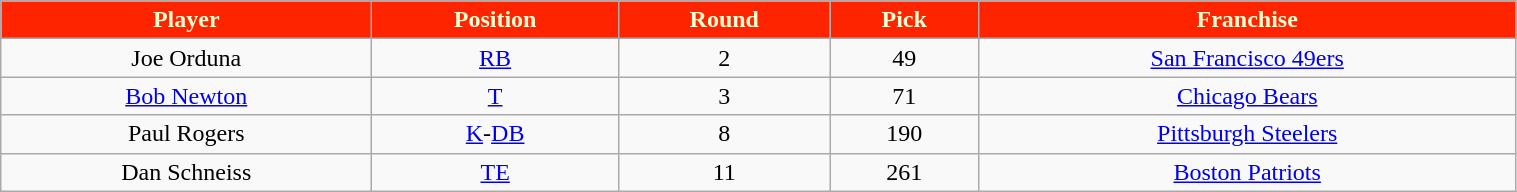<table class="wikitable" width="80%">
<tr align="center"  style="background:#FF2400;color:#FFFDD0;">
<td><strong>Player</strong></td>
<td><strong>Position</strong></td>
<td><strong>Round</strong></td>
<td><strong>Pick</strong></td>
<td><strong>Franchise</strong></td>
</tr>
<tr align="center" bgcolor="">
<td>Joe Orduna</td>
<td><a href='#'>RB</a></td>
<td>2</td>
<td>49</td>
<td><a href='#'>San Francisco 49ers</a></td>
</tr>
<tr align="center" bgcolor="">
<td><a href='#'>Bob Newton</a></td>
<td><a href='#'>T</a></td>
<td>3</td>
<td>71</td>
<td><a href='#'>Chicago Bears</a></td>
</tr>
<tr align="center" bgcolor="">
<td>Paul Rogers</td>
<td><a href='#'>K</a>-<a href='#'>DB</a></td>
<td>8</td>
<td>190</td>
<td><a href='#'>Pittsburgh Steelers</a></td>
</tr>
<tr align="center" bgcolor="">
<td>Dan Schneiss</td>
<td><a href='#'>TE</a></td>
<td>11</td>
<td>261</td>
<td><a href='#'>Boston Patriots</a></td>
</tr>
</table>
